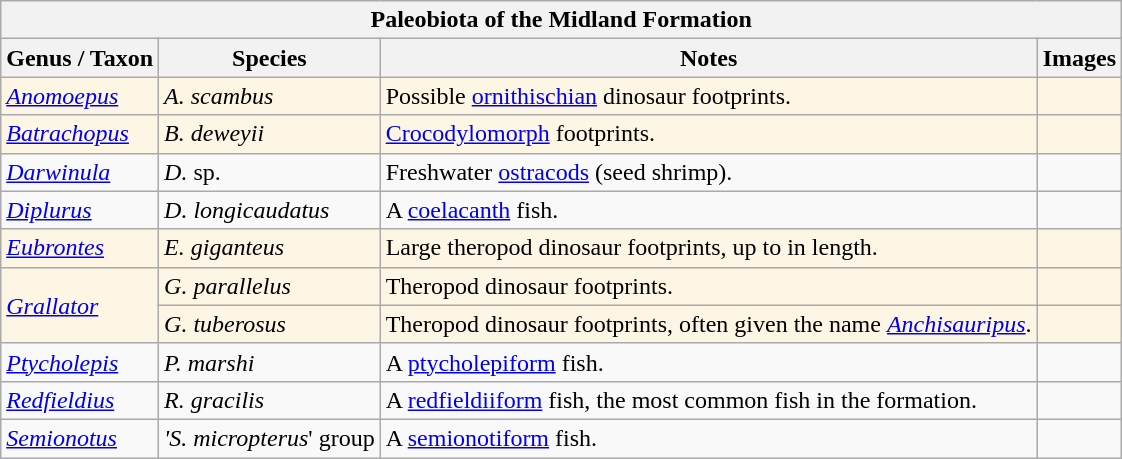<table class="wikitable" align="center">
<tr>
<th colspan="4" align="center"><strong>Paleobiota of the Midland Formation</strong></th>
</tr>
<tr>
<th>Genus / Taxon</th>
<th>Species</th>
<th>Notes</th>
<th>Images</th>
</tr>
<tr>
<td style="background:#FEF6E4;"><em><a href='#'>Anomoepus</a></em></td>
<td style="background:#FEF6E4;"><em>A. scambus</em></td>
<td style="background:#FEF6E4;">Possible <a href='#'>ornithischian</a> dinosaur footprints.</td>
<td style="background:#FEF6E4;"></td>
</tr>
<tr>
<td style="background:#FEF6E4;"><em><a href='#'>Batrachopus</a></em></td>
<td style="background:#FEF6E4;"><em>B. deweyii</em></td>
<td style="background:#FEF6E4;"><a href='#'>Crocodylomorph</a> footprints.</td>
<td style="background:#FEF6E4;"></td>
</tr>
<tr>
<td><em><a href='#'>Darwinula</a></em></td>
<td><em>D.</em> sp.</td>
<td>Freshwater <a href='#'>ostracods</a> (seed shrimp).</td>
<td></td>
</tr>
<tr>
<td><em><a href='#'>Diplurus</a></em></td>
<td><em>D. longicaudatus</em></td>
<td>A <a href='#'>coelacanth</a> fish.</td>
<td></td>
</tr>
<tr>
<td style="background:#FEF6E4;"><em><a href='#'>Eubrontes</a></em></td>
<td style="background:#FEF6E4;"><em>E. giganteus</em></td>
<td style="background:#FEF6E4;">Large theropod dinosaur footprints, up to  in length.</td>
<td style="background:#FEF6E4;"></td>
</tr>
<tr>
<td style="background:#FEF6E4;" rowspan="2"><em><a href='#'>Grallator</a></em></td>
<td style="background:#FEF6E4;"><em>G. parallelus</em></td>
<td style="background:#FEF6E4;">Theropod dinosaur footprints.</td>
<td style="background:#FEF6E4;"></td>
</tr>
<tr>
<td style="background:#FEF6E4;"><em>G. tuberosus</em></td>
<td style="background:#FEF6E4;">Theropod dinosaur footprints, often given the name <em><a href='#'>Anchisauripus</a></em>.</td>
<td style="background:#FEF6E4;"></td>
</tr>
<tr>
<td><em><a href='#'>Ptycholepis</a></em></td>
<td><em>P. marshi</em></td>
<td>A <a href='#'>ptycholepiform</a> fish.</td>
<td></td>
</tr>
<tr>
<td><em><a href='#'>Redfieldius</a></em></td>
<td><em>R. gracilis</em></td>
<td>A <a href='#'>redfieldiiform</a> fish, the most common fish in the formation.</td>
<td></td>
</tr>
<tr>
<td><em><a href='#'>Semionotus</a></em></td>
<td><em>'S. micropterus</em>' group</td>
<td>A <a href='#'>semionotiform</a> fish.</td>
<td></td>
</tr>
</table>
